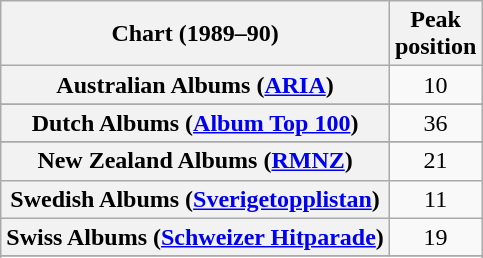<table class="wikitable sortable plainrowheaders" style="text-align:center">
<tr>
<th scope="col">Chart (1989–90)</th>
<th scope="col">Peak<br>position</th>
</tr>
<tr>
<th scope="row">Australian Albums (<a href='#'>ARIA</a>)</th>
<td align="center">10</td>
</tr>
<tr>
</tr>
<tr>
<th scope="row">Dutch Albums (<a href='#'>Album Top 100</a>)</th>
<td align="center">36</td>
</tr>
<tr>
</tr>
<tr>
<th scope="row">New Zealand Albums (<a href='#'>RMNZ</a>)</th>
<td align="center">21</td>
</tr>
<tr>
<th scope="row">Swedish Albums (<a href='#'>Sverigetopplistan</a>)</th>
<td align="center">11</td>
</tr>
<tr>
<th scope="row">Swiss Albums (<a href='#'>Schweizer Hitparade</a>)</th>
<td align="center">19</td>
</tr>
<tr>
</tr>
<tr>
</tr>
</table>
